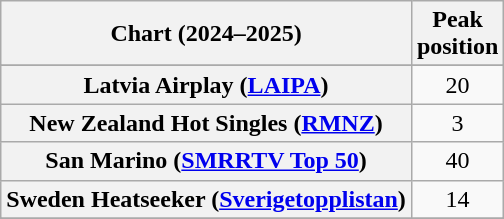<table class="wikitable sortable plainrowheaders" style="text-align:center">
<tr>
<th scope="col">Chart (2024–2025)</th>
<th scope="col">Peak<br>position</th>
</tr>
<tr>
</tr>
<tr>
</tr>
<tr>
</tr>
<tr>
<th scope="row">Latvia Airplay (<a href='#'>LAIPA</a>)</th>
<td>20</td>
</tr>
<tr>
<th scope="row">New Zealand Hot Singles (<a href='#'>RMNZ</a>)</th>
<td>3</td>
</tr>
<tr>
<th scope="row">San Marino (<a href='#'>SMRRTV Top 50</a>)</th>
<td>40</td>
</tr>
<tr>
<th scope="row">Sweden Heatseeker (<a href='#'>Sverigetopplistan</a>)</th>
<td>14</td>
</tr>
<tr>
</tr>
<tr>
</tr>
</table>
